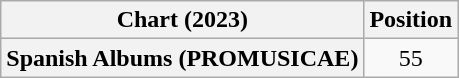<table class="wikitable plainrowheaders" style="text-align:center">
<tr>
<th scope="col">Chart (2023)</th>
<th scope="col">Position</th>
</tr>
<tr>
<th scope="row">Spanish Albums (PROMUSICAE)</th>
<td>55</td>
</tr>
</table>
